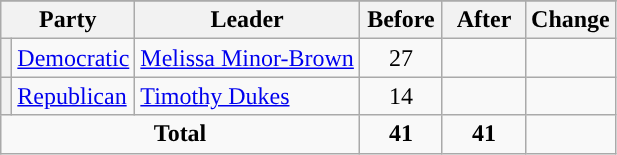<table class="wikitable" style="text-align:center;">
<tr>
</tr>
<tr>
<th colspan="2">Party</th>
<th>Leader</th>
<th style="width:3em">Before</th>
<th style="width:3em">After</th>
<th style="width:3em">Change</th>
</tr>
<tr>
<th style="background-color:"></th>
<td style="text-align:left;"><a href='#'>Democratic</a></td>
<td style="text-align:left;"><a href='#'>Melissa Minor-Brown</a></td>
<td>27</td>
<td></td>
<td></td>
</tr>
<tr>
<th style="background-color:"></th>
<td style="text-align:left;"><a href='#'>Republican</a></td>
<td style="text-align:left;"><a href='#'>Timothy Dukes</a></td>
<td>14</td>
<td></td>
<td></td>
</tr>
<tr>
<td colspan="3"><strong>Total</strong></td>
<td><strong>41</strong></td>
<td><strong>41</strong></td>
<td></td>
</tr>
</table>
